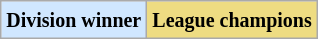<table class="wikitable" border="1">
<tr>
<td bgcolor="#D0E7FF"><small><strong>Division winner</strong> </small></td>
<td bgcolor="#EEDC82"><small><strong>League champions</strong> </small></td>
</tr>
</table>
